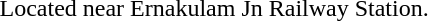<table style="right; margin:0 0 0 0;">
<tr>
<td>Located near Ernakulam Jn Railway Station.<br></td>
</tr>
</table>
